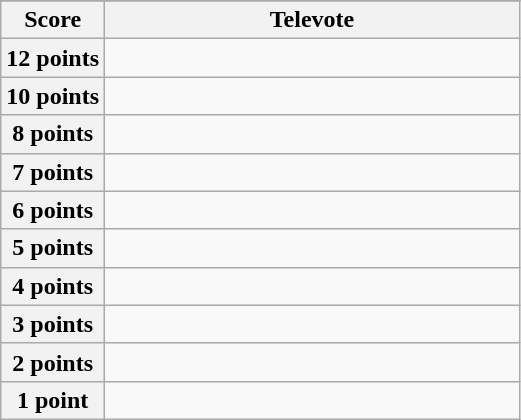<table class="wikitable">
<tr>
</tr>
<tr>
<th scope="col" width="20%">Score</th>
<th scope="col" width="80%">Televote</th>
</tr>
<tr>
<th scope="row">12 points</th>
<td></td>
</tr>
<tr>
<th scope="row">10 points</th>
<td></td>
</tr>
<tr>
<th scope="row">8 points</th>
<td></td>
</tr>
<tr>
<th scope="row">7 points</th>
<td></td>
</tr>
<tr>
<th scope="row">6 points</th>
<td></td>
</tr>
<tr>
<th scope="row">5 points</th>
<td></td>
</tr>
<tr>
<th scope="row">4 points</th>
<td></td>
</tr>
<tr>
<th scope="row">3 points</th>
<td></td>
</tr>
<tr>
<th scope="row">2 points</th>
<td></td>
</tr>
<tr>
<th scope="row">1 point</th>
<td></td>
</tr>
</table>
